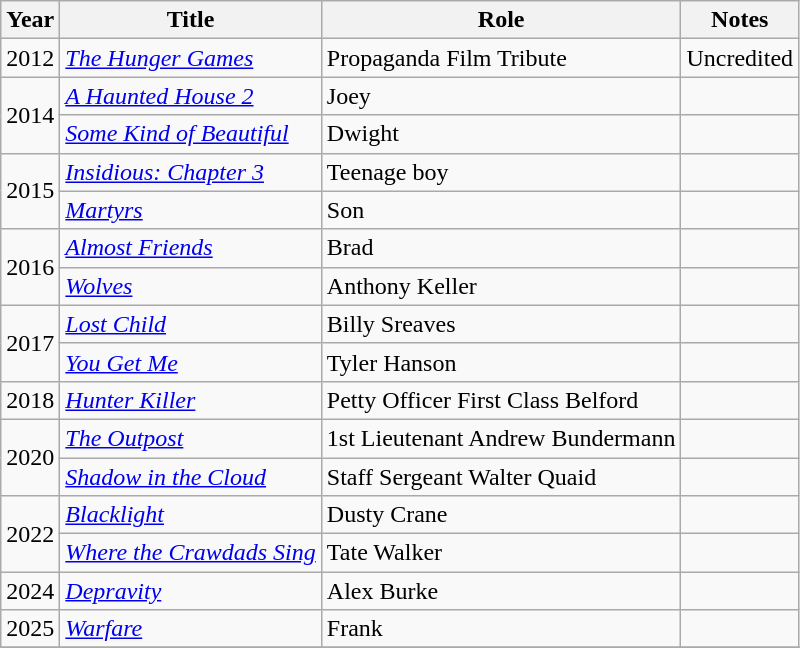<table class="wikitable sortable">
<tr>
<th>Year</th>
<th>Title</th>
<th>Role</th>
<th>Notes</th>
</tr>
<tr>
<td>2012</td>
<td><em><a href='#'>The Hunger Games</a></em></td>
<td>Propaganda Film Tribute</td>
<td>Uncredited</td>
</tr>
<tr>
<td rowspan="2">2014</td>
<td data-sort-value="Haunted House 2, A"><em><a href='#'>A Haunted House 2</a></em></td>
<td>Joey</td>
<td></td>
</tr>
<tr>
<td><em><a href='#'>Some Kind of Beautiful</a></em></td>
<td>Dwight</td>
<td></td>
</tr>
<tr>
<td rowspan="2">2015</td>
<td><em><a href='#'>Insidious: Chapter 3</a></em></td>
<td>Teenage boy</td>
<td></td>
</tr>
<tr>
<td><em><a href='#'>Martyrs</a></em></td>
<td>Son</td>
<td></td>
</tr>
<tr>
<td rowspan="2">2016</td>
<td><em><a href='#'>Almost Friends</a></em></td>
<td>Brad</td>
<td></td>
</tr>
<tr>
<td><em><a href='#'>Wolves</a></em></td>
<td>Anthony Keller</td>
<td></td>
</tr>
<tr>
<td rowspan="2">2017</td>
<td><em><a href='#'>Lost Child</a></em></td>
<td>Billy Sreaves</td>
<td></td>
</tr>
<tr>
<td><em><a href='#'>You Get Me</a></em></td>
<td>Tyler Hanson</td>
<td></td>
</tr>
<tr>
<td>2018</td>
<td><em><a href='#'>Hunter Killer</a></em></td>
<td>Petty Officer First Class Belford</td>
<td></td>
</tr>
<tr>
<td rowspan="2">2020</td>
<td data-sort-value="Outpost, The"><em><a href='#'>The Outpost</a></em></td>
<td>1st Lieutenant Andrew Bundermann</td>
<td></td>
</tr>
<tr>
<td><em><a href='#'>Shadow in the Cloud</a></em></td>
<td>Staff Sergeant Walter Quaid</td>
<td></td>
</tr>
<tr>
<td rowspan="2">2022</td>
<td><em><a href='#'>Blacklight</a></em></td>
<td>Dusty Crane</td>
<td></td>
</tr>
<tr>
<td><em><a href='#'>Where the Crawdads Sing</a></em></td>
<td>Tate Walker</td>
<td></td>
</tr>
<tr>
<td>2024</td>
<td><em><a href='#'>Depravity</a></em></td>
<td>Alex Burke</td>
<td></td>
</tr>
<tr>
<td>2025</td>
<td><em><a href='#'>Warfare</a></em></td>
<td>Frank</td>
<td></td>
</tr>
<tr>
</tr>
</table>
